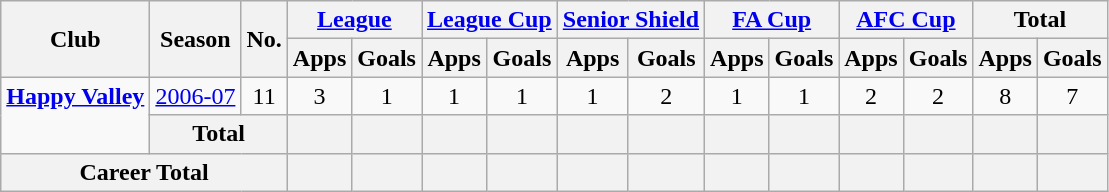<table class="wikitable" style="text-align: center;">
<tr>
<th rowspan="2">Club</th>
<th rowspan="2">Season</th>
<th rowspan="2">No.</th>
<th colspan="2"><a href='#'>League</a></th>
<th colspan="2"><a href='#'>League Cup</a></th>
<th colspan="2"><a href='#'>Senior Shield</a></th>
<th colspan="2"><a href='#'>FA Cup</a></th>
<th colspan="2"><a href='#'>AFC Cup</a></th>
<th colspan="2">Total</th>
</tr>
<tr>
<th>Apps</th>
<th>Goals</th>
<th>Apps</th>
<th>Goals</th>
<th>Apps</th>
<th>Goals</th>
<th>Apps</th>
<th>Goals</th>
<th>Apps</th>
<th>Goals</th>
<th>Apps</th>
<th>Goals</th>
</tr>
<tr>
<td rowspan="2" valign="top"><strong><a href='#'>Happy Valley</a></strong></td>
<td><a href='#'>2006-07</a></td>
<td>11</td>
<td>3</td>
<td>1</td>
<td>1</td>
<td>1</td>
<td>1</td>
<td>2</td>
<td>1</td>
<td>1</td>
<td>2</td>
<td>2</td>
<td>8</td>
<td>7</td>
</tr>
<tr>
<th colspan="2">Total</th>
<th></th>
<th></th>
<th></th>
<th></th>
<th></th>
<th></th>
<th></th>
<th></th>
<th></th>
<th></th>
<th></th>
<th></th>
</tr>
<tr>
<th colspan="3">Career Total</th>
<th></th>
<th></th>
<th></th>
<th></th>
<th></th>
<th></th>
<th></th>
<th></th>
<th></th>
<th></th>
<th></th>
<th></th>
</tr>
</table>
